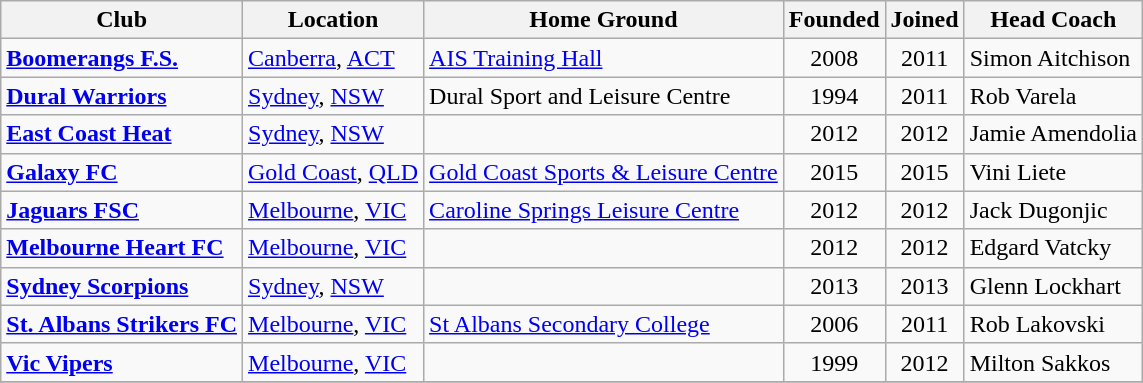<table class="wikitable">
<tr>
<th width:14%">Club</th>
<th width:14%">Location</th>
<th width:14%">Home Ground</th>
<th width:14%">Founded</th>
<th width:14%">Joined</th>
<th width:14%">Head Coach</th>
</tr>
<tr>
<td><strong><a href='#'>Boomerangs F.S.</a></strong></td>
<td> <a href='#'>Canberra</a>, <a href='#'>ACT</a></td>
<td><a href='#'>AIS Training Hall</a></td>
<td align=center>2008</td>
<td align=center>2011</td>
<td> Simon Aitchison</td>
</tr>
<tr>
<td><strong><a href='#'>Dural Warriors</a></strong></td>
<td> <a href='#'>Sydney</a>, <a href='#'>NSW</a></td>
<td>Dural Sport and Leisure Centre</td>
<td align=center>1994</td>
<td align=center>2011</td>
<td> Rob Varela</td>
</tr>
<tr>
<td><strong><a href='#'>East Coast Heat</a></strong></td>
<td> <a href='#'>Sydney</a>, <a href='#'>NSW</a></td>
<td></td>
<td align=center>2012</td>
<td align=center>2012</td>
<td> Jamie Amendolia</td>
</tr>
<tr>
<td><strong><a href='#'>Galaxy FC</a></strong></td>
<td> <a href='#'>Gold Coast</a>, <a href='#'>QLD</a></td>
<td><a href='#'>Gold Coast Sports & Leisure Centre</a></td>
<td align=center>2015</td>
<td align=center>2015</td>
<td> Vini Liete</td>
</tr>
<tr>
<td><strong><a href='#'>Jaguars FSC</a></strong></td>
<td> <a href='#'>Melbourne</a>, <a href='#'>VIC</a></td>
<td><a href='#'>Caroline Springs Leisure Centre</a></td>
<td align=center>2012</td>
<td align=center>2012</td>
<td> Jack Dugonjic</td>
</tr>
<tr>
<td><strong><a href='#'>Melbourne Heart FC</a></strong></td>
<td> <a href='#'>Melbourne</a>, <a href='#'>VIC</a></td>
<td></td>
<td align=center>2012</td>
<td align=center>2012</td>
<td> Edgard Vatcky</td>
</tr>
<tr>
<td><strong><a href='#'>Sydney Scorpions</a></strong></td>
<td> <a href='#'>Sydney</a>, <a href='#'>NSW</a></td>
<td></td>
<td align=center>2013</td>
<td align=center>2013</td>
<td> Glenn Lockhart</td>
</tr>
<tr>
<td><strong><a href='#'>St. Albans Strikers FC</a></strong></td>
<td> <a href='#'>Melbourne</a>, <a href='#'>VIC</a></td>
<td><a href='#'>St Albans Secondary College</a></td>
<td align=center>2006</td>
<td align=center>2011</td>
<td> Rob Lakovski</td>
</tr>
<tr>
<td><strong><a href='#'>Vic Vipers</a></strong></td>
<td> <a href='#'>Melbourne</a>, <a href='#'>VIC</a></td>
<td></td>
<td align=center>1999</td>
<td align=center>2012</td>
<td> Milton Sakkos</td>
</tr>
<tr>
</tr>
</table>
